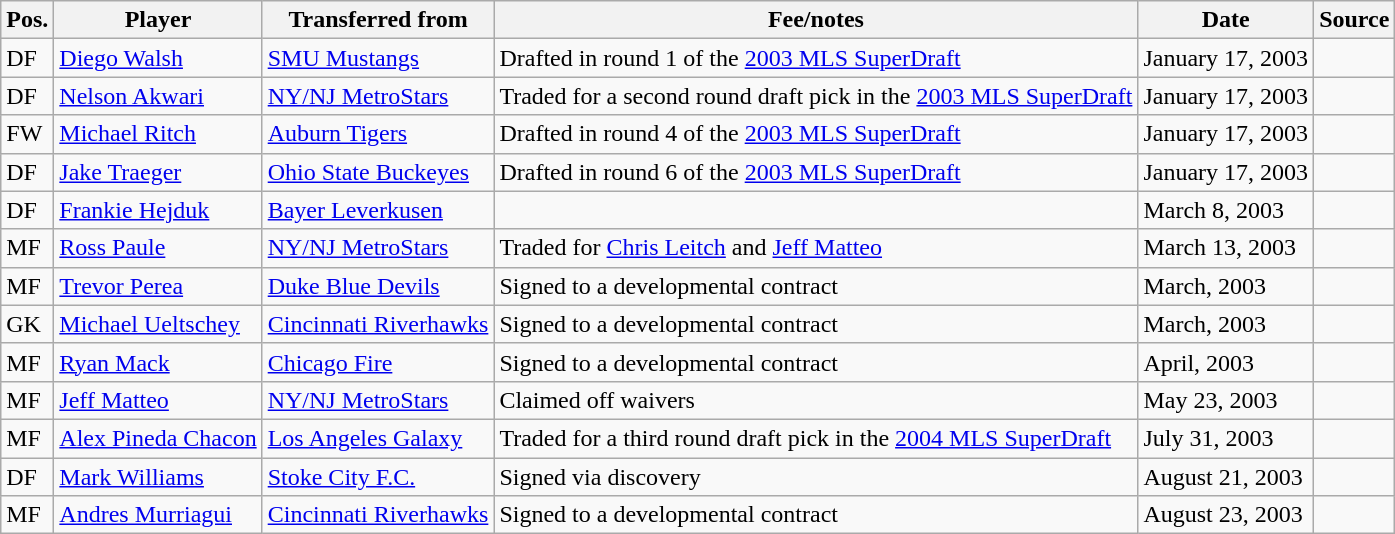<table class="wikitable sortable" style="text-align: left">
<tr>
<th><strong>Pos.</strong></th>
<th><strong>Player</strong></th>
<th><strong>Transferred from</strong></th>
<th><strong>Fee/notes</strong></th>
<th><strong>Date</strong></th>
<th><strong>Source</strong></th>
</tr>
<tr>
<td>DF</td>
<td> <a href='#'>Diego Walsh</a></td>
<td> <a href='#'>SMU Mustangs</a></td>
<td>Drafted in round 1 of the <a href='#'>2003 MLS SuperDraft</a></td>
<td>January 17, 2003</td>
<td align=center></td>
</tr>
<tr>
<td>DF</td>
<td> <a href='#'>Nelson Akwari</a></td>
<td> <a href='#'>NY/NJ MetroStars</a></td>
<td>Traded for a second round draft pick in the <a href='#'>2003 MLS SuperDraft</a></td>
<td>January 17, 2003</td>
<td align=center></td>
</tr>
<tr>
<td>FW</td>
<td> <a href='#'>Michael Ritch</a></td>
<td> <a href='#'>Auburn Tigers</a></td>
<td>Drafted in round 4 of the <a href='#'>2003 MLS SuperDraft</a></td>
<td>January 17, 2003</td>
<td align=center></td>
</tr>
<tr>
<td>DF</td>
<td> <a href='#'>Jake Traeger</a></td>
<td> <a href='#'>Ohio State Buckeyes</a></td>
<td>Drafted in round 6 of the <a href='#'>2003 MLS SuperDraft</a></td>
<td>January 17, 2003</td>
<td align=center></td>
</tr>
<tr>
<td>DF</td>
<td> <a href='#'>Frankie Hejduk</a></td>
<td> <a href='#'>Bayer Leverkusen</a></td>
<td></td>
<td>March 8, 2003</td>
<td align=center></td>
</tr>
<tr>
<td>MF</td>
<td> <a href='#'>Ross Paule</a></td>
<td> <a href='#'>NY/NJ MetroStars</a></td>
<td>Traded for <a href='#'>Chris Leitch</a> and <a href='#'>Jeff Matteo</a></td>
<td>March 13, 2003</td>
<td align=center></td>
</tr>
<tr>
<td>MF</td>
<td> <a href='#'>Trevor Perea</a></td>
<td> <a href='#'>Duke Blue Devils</a></td>
<td>Signed to a developmental contract</td>
<td>March, 2003</td>
<td align=center></td>
</tr>
<tr>
<td>GK</td>
<td> <a href='#'>Michael Ueltschey</a></td>
<td> <a href='#'>Cincinnati Riverhawks</a></td>
<td>Signed to a developmental contract</td>
<td>March, 2003</td>
<td align=center></td>
</tr>
<tr>
<td>MF</td>
<td> <a href='#'>Ryan Mack</a></td>
<td> <a href='#'>Chicago Fire</a></td>
<td>Signed to a developmental contract</td>
<td>April, 2003</td>
<td align=center></td>
</tr>
<tr>
<td>MF</td>
<td> <a href='#'>Jeff Matteo</a></td>
<td> <a href='#'>NY/NJ MetroStars</a></td>
<td>Claimed off waivers</td>
<td>May 23, 2003</td>
<td align=center></td>
</tr>
<tr>
<td>MF</td>
<td> <a href='#'>Alex Pineda Chacon</a></td>
<td> <a href='#'>Los Angeles Galaxy</a></td>
<td>Traded for a third round draft pick in the <a href='#'>2004 MLS SuperDraft</a></td>
<td>July 31, 2003</td>
<td align=center></td>
</tr>
<tr>
<td>DF</td>
<td> <a href='#'>Mark Williams</a></td>
<td> <a href='#'>Stoke City F.C.</a></td>
<td>Signed via discovery</td>
<td>August 21, 2003</td>
<td align=center></td>
</tr>
<tr>
<td>MF</td>
<td> <a href='#'>Andres Murriagui</a></td>
<td> <a href='#'>Cincinnati Riverhawks</a></td>
<td>Signed to a developmental contract</td>
<td>August 23, 2003</td>
<td align=center></td>
</tr>
</table>
